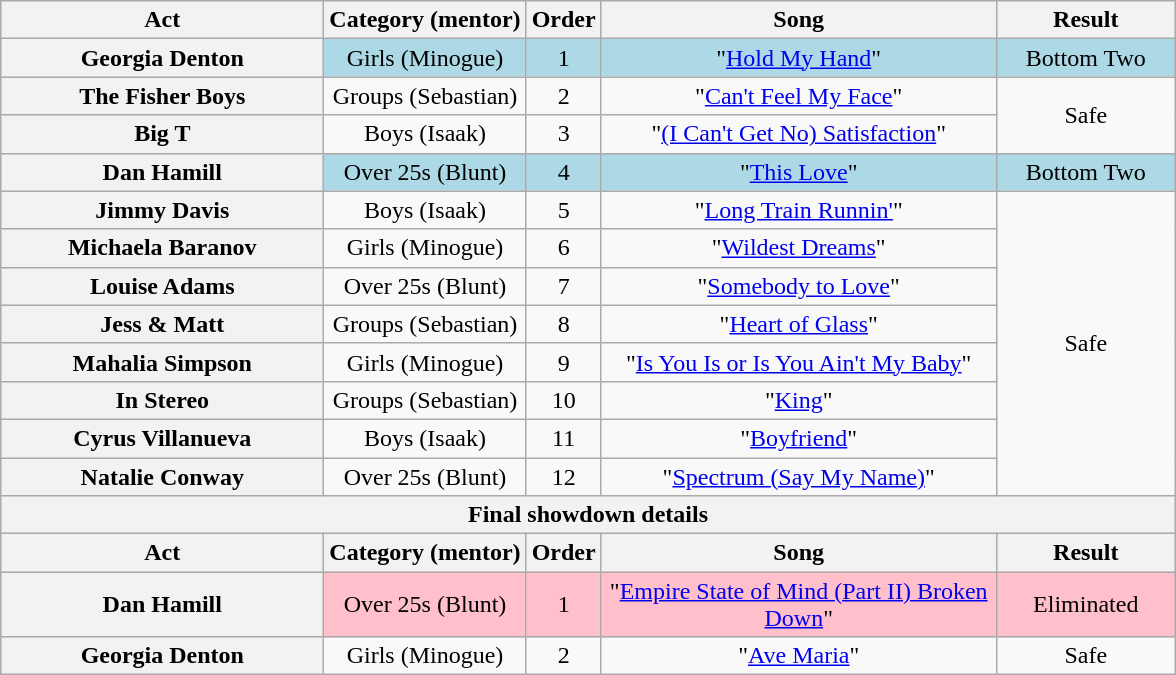<table class="wikitable plainrowheaders" style="text-align:center;">
<tr>
<th scope="col" style="width:13em;">Act</th>
<th scope="col">Category (mentor)</th>
<th scope="col">Order</th>
<th scope="col" style="width:16em;">Song</th>
<th scope="col" style="width:7em;">Result</th>
</tr>
<tr style="background:lightblue;">
<th scope="row">Georgia Denton</th>
<td>Girls (Minogue)</td>
<td>1</td>
<td>"<a href='#'>Hold My Hand</a>"</td>
<td>Bottom Two</td>
</tr>
<tr>
<th scope="row">The Fisher Boys</th>
<td>Groups (Sebastian)</td>
<td>2</td>
<td>"<a href='#'>Can't Feel My Face</a>"</td>
<td rowspan=2>Safe</td>
</tr>
<tr>
<th scope="row">Big T</th>
<td>Boys (Isaak)</td>
<td>3</td>
<td>"<a href='#'>(I Can't Get No) Satisfaction</a>"</td>
</tr>
<tr style="background:lightblue;">
<th scope="row">Dan Hamill</th>
<td>Over 25s (Blunt)</td>
<td>4</td>
<td>"<a href='#'>This Love</a>"</td>
<td>Bottom Two</td>
</tr>
<tr>
<th scope="row">Jimmy Davis</th>
<td>Boys (Isaak)</td>
<td>5</td>
<td>"<a href='#'>Long Train Runnin'</a>"</td>
<td rowspan=8>Safe</td>
</tr>
<tr>
<th scope="row">Michaela Baranov</th>
<td>Girls (Minogue)</td>
<td>6</td>
<td>"<a href='#'>Wildest Dreams</a>"</td>
</tr>
<tr>
<th scope="row">Louise Adams</th>
<td>Over 25s (Blunt)</td>
<td>7</td>
<td>"<a href='#'>Somebody to Love</a>"</td>
</tr>
<tr>
<th scope="row">Jess & Matt</th>
<td>Groups (Sebastian)</td>
<td>8</td>
<td>"<a href='#'>Heart of Glass</a>"</td>
</tr>
<tr>
<th scope="row">Mahalia Simpson</th>
<td>Girls (Minogue)</td>
<td>9</td>
<td>"<a href='#'>Is You Is or Is You Ain't My Baby</a>"</td>
</tr>
<tr>
<th scope="row">In Stereo</th>
<td>Groups (Sebastian)</td>
<td>10</td>
<td>"<a href='#'>King</a>"</td>
</tr>
<tr>
<th scope="row">Cyrus Villanueva</th>
<td>Boys (Isaak)</td>
<td>11</td>
<td>"<a href='#'>Boyfriend</a>"</td>
</tr>
<tr>
<th scope="row">Natalie Conway</th>
<td>Over 25s (Blunt)</td>
<td>12</td>
<td>"<a href='#'>Spectrum (Say My Name)</a>"</td>
</tr>
<tr>
<th colspan="5">Final showdown details</th>
</tr>
<tr>
<th scope="col" style="width:10em;">Act</th>
<th scope="col">Category (mentor)</th>
<th scope="col">Order</th>
<th scope="col" style="width:16em;">Song</th>
<th scope="col" style="width:6em;">Result</th>
</tr>
<tr bgcolor="pink">
<th scope="row">Dan Hamill</th>
<td>Over 25s (Blunt)</td>
<td>1</td>
<td>"<a href='#'>Empire State of Mind (Part II) Broken Down</a>"</td>
<td>Eliminated</td>
</tr>
<tr>
<th scope="row">Georgia Denton</th>
<td>Girls (Minogue)</td>
<td>2</td>
<td>"<a href='#'>Ave Maria</a>"</td>
<td>Safe</td>
</tr>
</table>
